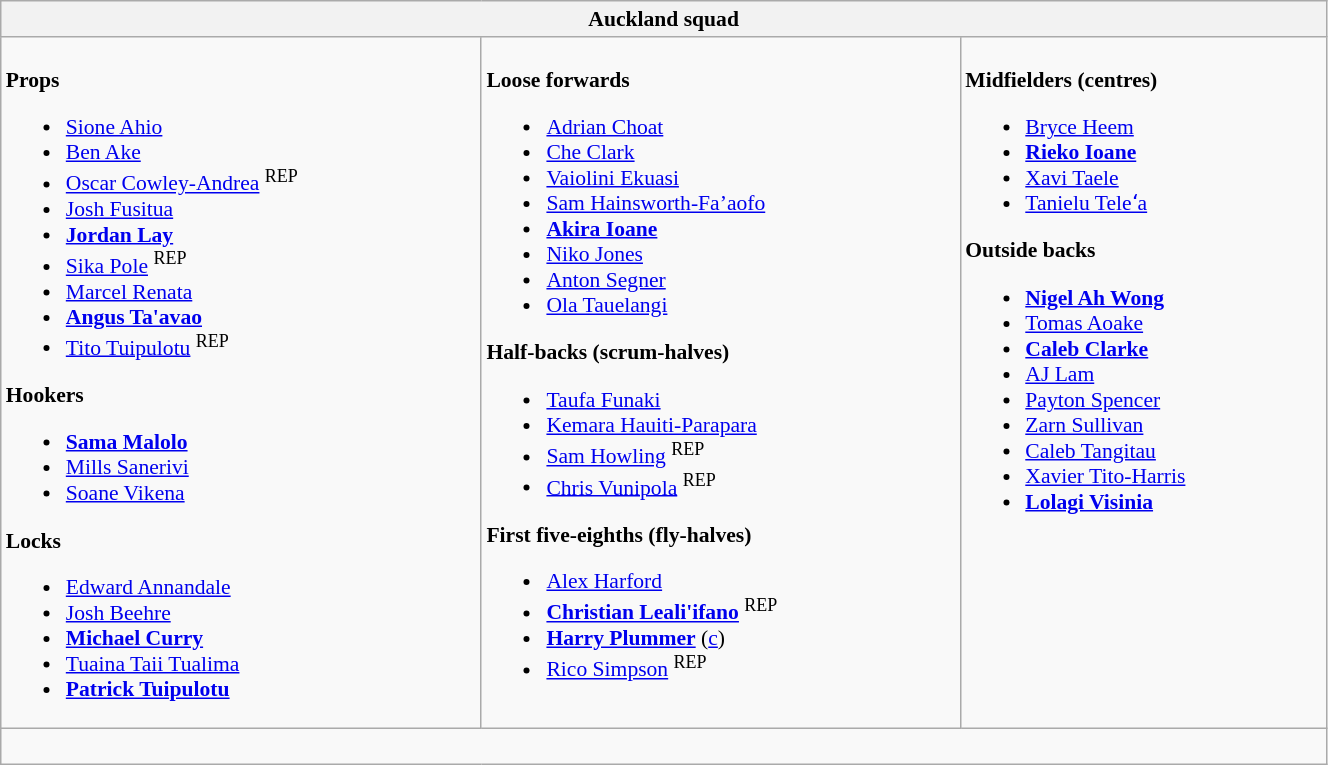<table class="wikitable" style="text-align:left; font-size:90%; width:70%">
<tr>
<th colspan="100%">Auckland squad</th>
</tr>
<tr valign="top">
<td><br><strong>Props</strong><ul><li> <a href='#'>Sione Ahio</a></li><li> <a href='#'>Ben Ake</a></li><li> <a href='#'>Oscar Cowley-Andrea</a> <sup>REP</sup></li><li> <a href='#'>Josh Fusitua</a></li><li> <strong><a href='#'>Jordan Lay</a></strong></li><li> <a href='#'>Sika Pole</a> <sup>REP</sup></li><li> <a href='#'>Marcel Renata</a></li><li> <strong><a href='#'>Angus Ta'avao</a></strong></li><li> <a href='#'>Tito Tuipulotu</a> <sup>REP</sup></li></ul><strong>Hookers</strong><ul><li> <strong><a href='#'>Sama Malolo</a></strong></li><li> <a href='#'>Mills Sanerivi</a></li><li> <a href='#'>Soane Vikena</a></li></ul><strong>Locks</strong><ul><li> <a href='#'>Edward Annandale</a></li><li> <a href='#'>Josh Beehre</a></li><li> <strong><a href='#'>Michael Curry</a></strong></li><li> <a href='#'>Tuaina Taii Tualima</a></li><li> <strong><a href='#'>Patrick Tuipulotu</a></strong></li></ul></td>
<td><br><strong>Loose forwards</strong><ul><li> <a href='#'>Adrian Choat</a></li><li> <a href='#'>Che Clark</a></li><li> <a href='#'>Vaiolini Ekuasi</a></li><li> <a href='#'>Sam Hainsworth-Fa’aofo </a></li><li> <strong><a href='#'>Akira Ioane</a></strong></li><li> <a href='#'>Niko Jones</a></li><li> <a href='#'>Anton Segner</a></li><li> <a href='#'>Ola Tauelangi</a></li></ul><strong>Half-backs (scrum-halves)</strong><ul><li> <a href='#'>Taufa Funaki</a></li><li> <a href='#'>Kemara Hauiti-Parapara</a></li><li> <a href='#'>Sam Howling</a> <sup>REP</sup></li><li> <a href='#'>Chris Vunipola</a> <sup>REP</sup></li></ul><strong>First five-eighths (fly-halves)</strong><ul><li> <a href='#'>Alex Harford</a></li><li> <strong><a href='#'>Christian Leali'ifano</a></strong> <sup>REP</sup></li><li> <strong><a href='#'>Harry Plummer</a></strong> (<a href='#'>c</a>)</li><li> <a href='#'>Rico Simpson</a> <sup>REP</sup></li></ul></td>
<td><br><strong>Midfielders (centres)</strong><ul><li> <a href='#'>Bryce Heem</a></li><li> <strong><a href='#'>Rieko Ioane</a></strong></li><li> <a href='#'>Xavi Taele</a></li><li> <a href='#'>Tanielu Teleʻa</a></li></ul><strong>Outside backs</strong><ul><li> <strong><a href='#'>Nigel Ah Wong</a></strong></li><li> <a href='#'>Tomas Aoake </a></li><li> <strong><a href='#'>Caleb Clarke</a></strong></li><li> <a href='#'>AJ Lam</a></li><li> <a href='#'>Payton Spencer</a></li><li> <a href='#'>Zarn Sullivan</a></li><li> <a href='#'>Caleb Tangitau</a></li><li> <a href='#'>Xavier Tito-Harris</a></li><li> <strong><a href='#'>Lolagi Visinia</a></strong></li></ul></td>
</tr>
<tr>
<td colspan="100%" style="text-align:center;"><br></td>
</tr>
</table>
